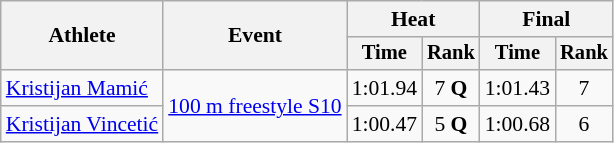<table class=wikitable style="font-size:90%">
<tr>
<th rowspan="2">Athlete</th>
<th rowspan="2">Event</th>
<th colspan="2">Heat</th>
<th colspan="2">Final</th>
</tr>
<tr style="font-size:95%">
<th>Time</th>
<th>Rank</th>
<th>Time</th>
<th>Rank</th>
</tr>
<tr align=center>
<td align=left><a href='#'>Kristijan Mamić</a></td>
<td align=left rowspan=2><a href='#'>100 m freestyle S10</a></td>
<td>1:01.94</td>
<td>7 <strong>Q</strong></td>
<td>1:01.43</td>
<td>7</td>
</tr>
<tr align=center>
<td align=left><a href='#'>Kristijan Vincetić</a></td>
<td>1:00.47</td>
<td>5 <strong>Q</strong></td>
<td>1:00.68</td>
<td>6</td>
</tr>
</table>
